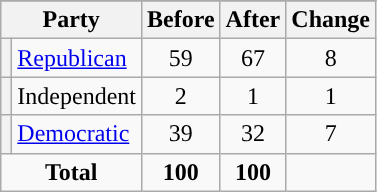<table class="wikitable" style="text-align:center;">
<tr>
</tr>
<tr>
<th colspan=2>Party</th>
<th>Before</th>
<th>After</th>
<th>Change</th>
</tr>
<tr>
<th style="background-color:"></th>
<td style="text-align:left;"><a href='#'>Republican</a></td>
<td>59</td>
<td>67</td>
<td> 8</td>
</tr>
<tr>
<th style="background-color:"></th>
<td style="text-align:left;">Independent</td>
<td>2</td>
<td>1</td>
<td> 1</td>
</tr>
<tr>
<th style="background-color:"></th>
<td style="text-align:left;"><a href='#'>Democratic</a></td>
<td>39</td>
<td>32</td>
<td> 7</td>
</tr>
<tr>
<td colspan=2><strong>Total</strong></td>
<td><strong>100</strong></td>
<td><strong>100</strong></td>
</tr>
</table>
